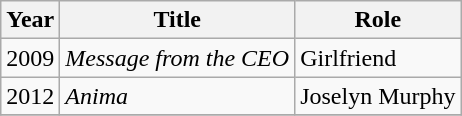<table class="wikitable sortable">
<tr>
<th>Year</th>
<th>Title</th>
<th>Role</th>
</tr>
<tr>
<td>2009</td>
<td><em>Message from the CEO</em></td>
<td>Girlfriend</td>
</tr>
<tr>
<td>2012</td>
<td><em>Anima</em></td>
<td>Joselyn Murphy</td>
</tr>
<tr>
</tr>
</table>
